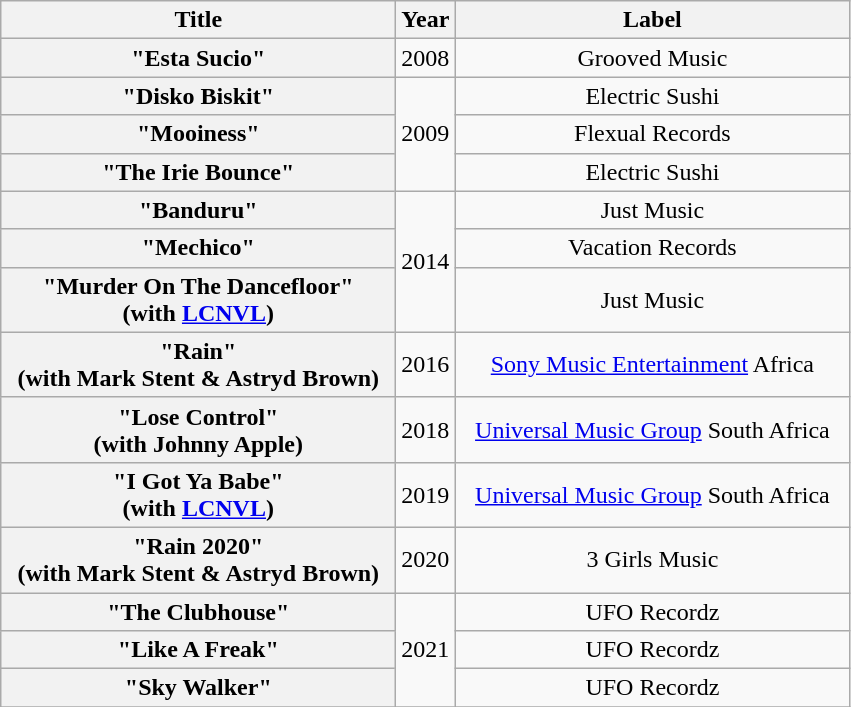<table class="wikitable plainrowheaders" style="text-align:center;" border="1">
<tr>
<th scope="col" style="width:16em;">Title</th>
<th scope="col" style="width:1em;">Year</th>
<th scope="col" style="width:16em;">Label</th>
</tr>
<tr>
<th scope="row"><strong>"Esta Sucio"</strong></th>
<td>2008</td>
<td>Grooved Music</td>
</tr>
<tr>
<th scope="row"><strong>"Disko Biskit"</strong> </th>
<td rowspan="3">2009</td>
<td>Electric Sushi</td>
</tr>
<tr>
<th scope="row"><strong>"Mooiness"</strong></th>
<td>Flexual Records</td>
</tr>
<tr>
<th scope="row"><strong>"The Irie Bounce"</strong></th>
<td>Electric Sushi</td>
</tr>
<tr>
<th scope="row"><strong>"Banduru"</strong></th>
<td rowspan="3">2014</td>
<td>Just Music</td>
</tr>
<tr>
<th scope="row"><strong>"Mechico"</strong> </th>
<td>Vacation Records</td>
</tr>
<tr>
<th scope="row"><strong>"Murder On The Dancefloor"</strong> <br><span>(with <a href='#'>LCNVL</a>)</span></th>
<td>Just Music</td>
</tr>
<tr>
<th scope="row"><strong>"Rain"</strong><br><span>(with Mark Stent & Astryd Brown)</span> </th>
<td>2016</td>
<td><a href='#'>Sony Music Entertainment</a> Africa</td>
</tr>
<tr>
<th scope="row"><strong>"Lose Control"</strong><br><span>(with Johnny Apple)</span> </th>
<td>2018</td>
<td><a href='#'>Universal Music Group</a> South Africa</td>
</tr>
<tr>
<th scope="row"><strong>"I Got Ya Babe"</strong><br><span>(with <a href='#'>LCNVL</a>)</span> </th>
<td>2019</td>
<td><a href='#'>Universal Music Group</a> South Africa</td>
</tr>
<tr>
<th scope="row"><strong>"Rain 2020"</strong><br><span>(with Mark Stent & Astryd Brown)</span> </th>
<td>2020</td>
<td>3 Girls Music</td>
</tr>
<tr>
<th scope="row"><strong>"The Clubhouse"</strong> </th>
<td rowspan="3">2021</td>
<td>UFO Recordz</td>
</tr>
<tr>
<th scope="row"><strong>"Like A Freak"</strong> </th>
<td>UFO Recordz</td>
</tr>
<tr>
<th scope="row"><strong>"Sky Walker"</strong> </th>
<td>UFO Recordz</td>
</tr>
<tr>
</tr>
</table>
